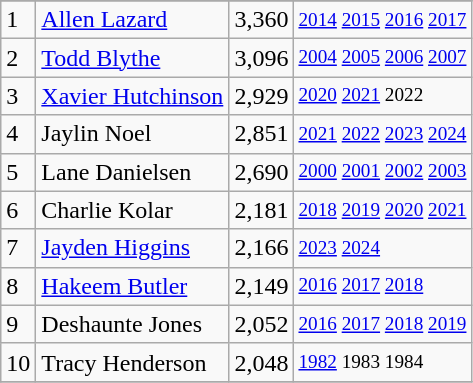<table class="wikitable">
<tr>
</tr>
<tr>
<td>1</td>
<td><a href='#'>Allen Lazard</a></td>
<td>3,360</td>
<td style="font-size:80%;"><a href='#'>2014</a> <a href='#'>2015</a> <a href='#'>2016</a> <a href='#'>2017</a></td>
</tr>
<tr>
<td>2</td>
<td><a href='#'>Todd Blythe</a></td>
<td>3,096</td>
<td style="font-size:80%;"><a href='#'>2004</a> <a href='#'>2005</a> <a href='#'>2006</a> <a href='#'>2007</a></td>
</tr>
<tr>
<td>3</td>
<td><a href='#'>Xavier Hutchinson</a></td>
<td>2,929</td>
<td style="font-size:80%;"><a href='#'>2020</a> <a href='#'>2021</a> 2022</td>
</tr>
<tr>
<td>4</td>
<td>Jaylin Noel</td>
<td>2,851</td>
<td style="font-size:80%;"><a href='#'>2021</a> <a href='#'>2022</a> <a href='#'>2023</a> <a href='#'>2024</a></td>
</tr>
<tr>
<td>5</td>
<td>Lane Danielsen</td>
<td>2,690</td>
<td style="font-size:80%;"><a href='#'>2000</a> <a href='#'>2001</a> <a href='#'>2002</a> <a href='#'>2003</a></td>
</tr>
<tr>
<td>6</td>
<td>Charlie Kolar</td>
<td>2,181</td>
<td style="font-size:80%;"><a href='#'>2018</a> <a href='#'>2019</a> <a href='#'>2020</a> <a href='#'>2021</a></td>
</tr>
<tr>
<td>7</td>
<td><a href='#'>Jayden Higgins</a></td>
<td>2,166</td>
<td style="font-size:80%;"><a href='#'>2023</a> <a href='#'>2024</a></td>
</tr>
<tr>
<td>8</td>
<td><a href='#'>Hakeem Butler</a></td>
<td>2,149</td>
<td style="font-size:80%;"><a href='#'>2016</a> <a href='#'>2017</a> <a href='#'>2018</a></td>
</tr>
<tr>
<td>9</td>
<td>Deshaunte Jones</td>
<td>2,052</td>
<td style="font-size:80%;"><a href='#'>2016</a> <a href='#'>2017</a> <a href='#'>2018</a> <a href='#'>2019</a></td>
</tr>
<tr>
<td>10</td>
<td>Tracy Henderson</td>
<td>2,048</td>
<td style="font-size:80%;"><a href='#'>1982</a> 1983 1984</td>
</tr>
<tr>
</tr>
</table>
